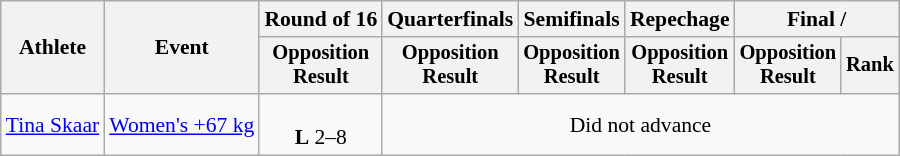<table class="wikitable" style="font-size:90%;">
<tr>
<th rowspan=2>Athlete</th>
<th rowspan=2>Event</th>
<th>Round of 16</th>
<th>Quarterfinals</th>
<th>Semifinals</th>
<th>Repechage</th>
<th colspan=2>Final / </th>
</tr>
<tr style="font-size:95%">
<th>Opposition<br>Result</th>
<th>Opposition<br>Result</th>
<th>Opposition<br>Result</th>
<th>Opposition<br>Result</th>
<th>Opposition<br>Result</th>
<th>Rank</th>
</tr>
<tr align=center>
<td align=left><a href='#'>Tina Skaar</a></td>
<td align=left><a href='#'>Women's +67 kg</a></td>
<td><br><strong>L</strong> 2–8</td>
<td colspan=5>Did not advance</td>
</tr>
</table>
